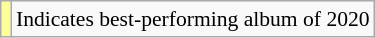<table class="wikitable plainrowheaders" style="font-size:90%;">
<tr>
<td style="background-color:#FFFF99"></td>
<td>Indicates best-performing album of 2020</td>
</tr>
</table>
